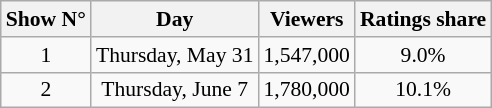<table class="wikitable sortable centre" style="text-align:center;font-size:90%;">
<tr>
<th>Show N°</th>
<th>Day</th>
<th>Viewers</th>
<th>Ratings share</th>
</tr>
<tr>
<td>1</td>
<td>Thursday, May 31</td>
<td>1,547,000</td>
<td>9.0%</td>
</tr>
<tr>
<td>2</td>
<td>Thursday, June 7</td>
<td>1,780,000</td>
<td>10.1%</td>
</tr>
</table>
